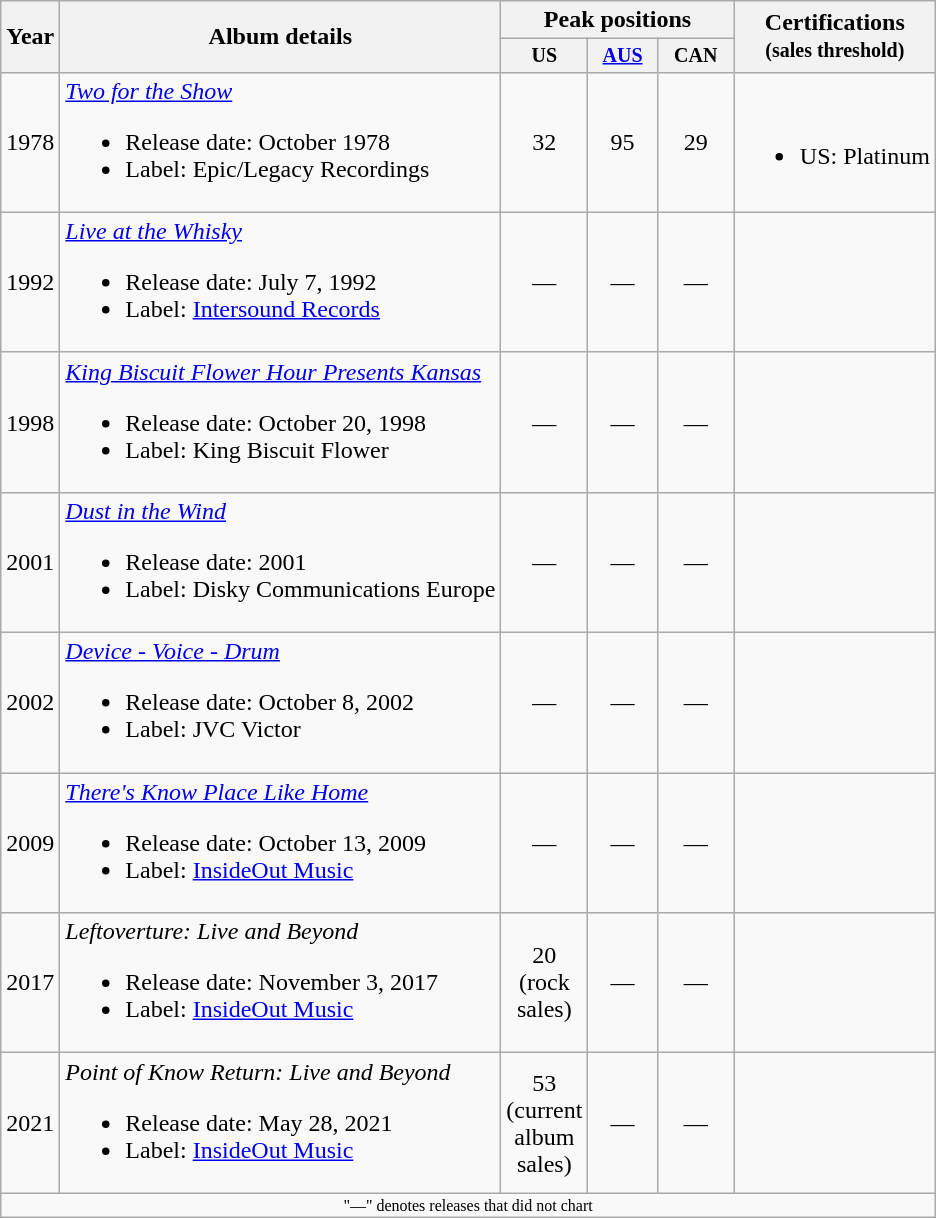<table class="wikitable" style="text-align:center;">
<tr>
<th rowspan="2">Year</th>
<th rowspan="2">Album details</th>
<th colspan="3">Peak positions</th>
<th rowspan="2">Certifications<br><small>(sales threshold)</small></th>
</tr>
<tr style="font-size:smaller;">
<th width="45">US<br></th>
<th width="40"><a href='#'>AUS</a><br></th>
<th width="45">CAN<br></th>
</tr>
<tr>
<td>1978</td>
<td align="left"><em><a href='#'>Two for the Show</a></em><br><ul><li>Release date: October 1978</li><li>Label: Epic/Legacy Recordings</li></ul></td>
<td>32</td>
<td>95</td>
<td>29</td>
<td align="left"><br><ul><li>US: Platinum</li></ul></td>
</tr>
<tr>
<td>1992</td>
<td align="left"><em><a href='#'>Live at the Whisky</a></em><br><ul><li>Release date: July 7, 1992</li><li>Label: <a href='#'>Intersound Records</a></li></ul></td>
<td>—</td>
<td>—</td>
<td>—</td>
<td></td>
</tr>
<tr>
<td>1998</td>
<td align="left"><em><a href='#'>King Biscuit Flower Hour Presents Kansas</a></em><br><ul><li>Release date: October 20, 1998</li><li>Label: King Biscuit Flower</li></ul></td>
<td>—</td>
<td>—</td>
<td>—</td>
<td></td>
</tr>
<tr>
<td>2001</td>
<td align="left"><em><a href='#'>Dust in the Wind</a></em><br><ul><li>Release date: 2001</li><li>Label: Disky Communications Europe</li></ul></td>
<td>—</td>
<td>—</td>
<td>—</td>
<td></td>
</tr>
<tr>
<td>2002</td>
<td align="left"><em><a href='#'>Device - Voice - Drum</a></em><br><ul><li>Release date: October 8, 2002</li><li>Label: JVC Victor</li></ul></td>
<td>—</td>
<td>—</td>
<td>—</td>
<td></td>
</tr>
<tr>
<td>2009</td>
<td align="left"><em><a href='#'>There's Know Place Like Home</a></em><br><ul><li>Release date: October 13, 2009</li><li>Label: <a href='#'>InsideOut Music</a></li></ul></td>
<td>—</td>
<td>—</td>
<td>—</td>
<td></td>
</tr>
<tr>
<td>2017</td>
<td align="left"><em>Leftoverture: Live and Beyond</em><br><ul><li>Release date: November 3, 2017</li><li>Label: <a href='#'>InsideOut Music</a></li></ul></td>
<td>20 (rock sales)</td>
<td>—</td>
<td>—</td>
<td></td>
</tr>
<tr>
<td>2021</td>
<td align="left"><em>Point of Know Return: Live and Beyond</em> <br><ul><li>Release date: May 28, 2021</li><li>Label: <a href='#'>InsideOut Music</a></li></ul></td>
<td>53 (current album sales)</td>
<td>—</td>
<td>—</td>
<td></td>
</tr>
<tr>
<td colspan="10" style="font-size:8pt">"—" denotes releases that did not chart</td>
</tr>
</table>
